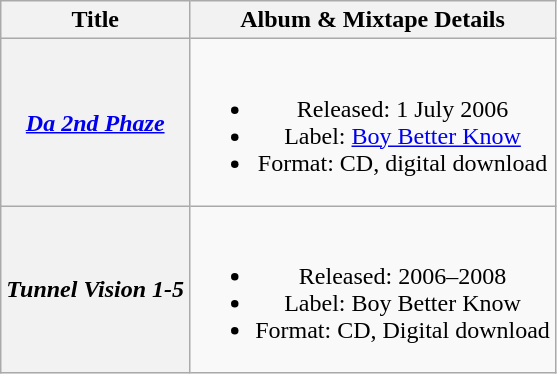<table class="wikitable plainrowheaders" style="text-align:center;">
<tr>
<th scope="col">Title</th>
<th scope="col">Album & Mixtape Details</th>
</tr>
<tr>
<th scope="row"><strong><em><a href='#'>Da 2nd Phaze</a></em></strong></th>
<td><br><ul><li>Released: 1 July 2006</li><li>Label: <a href='#'>Boy Better Know</a></li><li>Format: CD, digital download</li></ul></td>
</tr>
<tr>
<th scope="row"><strong><em>Tunnel Vision 1-5</em></strong></th>
<td><br><ul><li>Released: 2006–2008</li><li>Label: Boy Better Know</li><li>Format: CD, Digital download</li></ul></td>
</tr>
</table>
